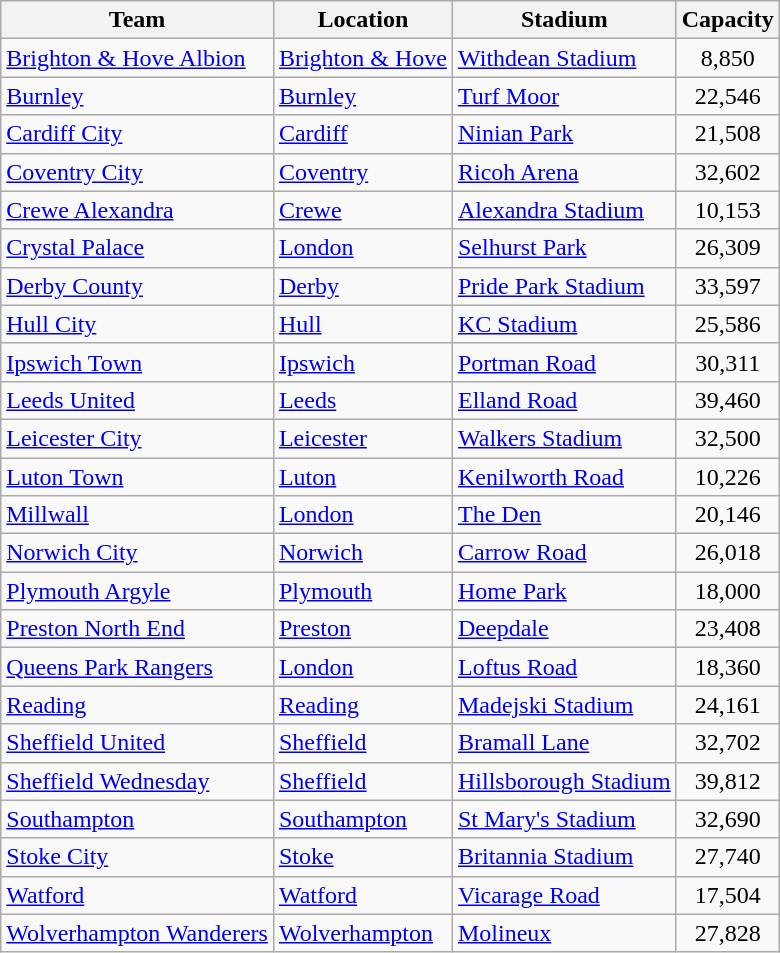<table class="wikitable sortable" style="text-align: left;">
<tr>
<th>Team</th>
<th>Location</th>
<th>Stadium</th>
<th>Capacity</th>
</tr>
<tr>
<td><a href='#'>Brighton & Hove Albion</a></td>
<td><a href='#'>Brighton & Hove</a></td>
<td><a href='#'>Withdean Stadium</a></td>
<td align=center>8,850</td>
</tr>
<tr>
<td><a href='#'>Burnley</a></td>
<td><a href='#'>Burnley</a></td>
<td><a href='#'>Turf Moor</a></td>
<td align="center">22,546</td>
</tr>
<tr>
<td><a href='#'>Cardiff City</a></td>
<td><a href='#'>Cardiff</a></td>
<td><a href='#'>Ninian Park</a></td>
<td align=center>21,508</td>
</tr>
<tr>
<td><a href='#'>Coventry City</a></td>
<td><a href='#'>Coventry</a></td>
<td><a href='#'>Ricoh Arena</a></td>
<td align=center>32,602</td>
</tr>
<tr>
<td><a href='#'>Crewe Alexandra</a></td>
<td><a href='#'>Crewe</a></td>
<td><a href='#'>Alexandra Stadium</a></td>
<td align=center>10,153</td>
</tr>
<tr>
<td><a href='#'>Crystal Palace</a></td>
<td><a href='#'>London</a></td>
<td><a href='#'>Selhurst Park</a></td>
<td align=center>26,309</td>
</tr>
<tr>
<td><a href='#'>Derby County</a></td>
<td><a href='#'>Derby</a></td>
<td><a href='#'>Pride Park Stadium</a></td>
<td align=center>33,597</td>
</tr>
<tr>
<td><a href='#'>Hull City</a></td>
<td><a href='#'>Hull</a></td>
<td><a href='#'>KC Stadium</a></td>
<td align=center>25,586</td>
</tr>
<tr>
<td><a href='#'>Ipswich Town</a></td>
<td><a href='#'>Ipswich</a></td>
<td><a href='#'>Portman Road</a></td>
<td align=center>30,311</td>
</tr>
<tr>
<td><a href='#'>Leeds United</a></td>
<td><a href='#'>Leeds</a></td>
<td><a href='#'>Elland Road</a></td>
<td align=center>39,460</td>
</tr>
<tr>
<td><a href='#'>Leicester City</a></td>
<td><a href='#'>Leicester</a></td>
<td><a href='#'>Walkers Stadium</a></td>
<td align=center>32,500</td>
</tr>
<tr>
<td><a href='#'>Luton Town</a></td>
<td><a href='#'>Luton</a></td>
<td><a href='#'>Kenilworth Road</a></td>
<td align=center>10,226</td>
</tr>
<tr>
<td><a href='#'>Millwall</a></td>
<td><a href='#'>London</a></td>
<td><a href='#'>The Den</a></td>
<td align=center>20,146</td>
</tr>
<tr>
<td><a href='#'>Norwich City</a></td>
<td><a href='#'>Norwich</a></td>
<td><a href='#'>Carrow Road</a></td>
<td align=center>26,018</td>
</tr>
<tr>
<td><a href='#'>Plymouth Argyle</a></td>
<td><a href='#'>Plymouth</a></td>
<td><a href='#'>Home Park</a></td>
<td align=center>18,000</td>
</tr>
<tr>
<td><a href='#'>Preston North End</a></td>
<td><a href='#'>Preston</a></td>
<td><a href='#'>Deepdale</a></td>
<td align=center>23,408</td>
</tr>
<tr>
<td><a href='#'>Queens Park Rangers</a></td>
<td><a href='#'>London</a></td>
<td><a href='#'>Loftus Road</a></td>
<td align=center>18,360</td>
</tr>
<tr>
<td><a href='#'>Reading</a></td>
<td><a href='#'>Reading</a></td>
<td><a href='#'>Madejski Stadium</a></td>
<td align=center>24,161</td>
</tr>
<tr>
<td><a href='#'>Sheffield United</a></td>
<td><a href='#'>Sheffield</a></td>
<td><a href='#'>Bramall Lane</a></td>
<td align=center>32,702</td>
</tr>
<tr>
<td><a href='#'>Sheffield Wednesday</a></td>
<td><a href='#'>Sheffield</a></td>
<td><a href='#'>Hillsborough Stadium</a></td>
<td align=center>39,812</td>
</tr>
<tr>
<td><a href='#'>Southampton</a></td>
<td><a href='#'>Southampton</a></td>
<td><a href='#'>St Mary's Stadium</a></td>
<td align=center>32,690</td>
</tr>
<tr>
<td><a href='#'>Stoke City</a></td>
<td><a href='#'>Stoke</a></td>
<td><a href='#'>Britannia Stadium</a></td>
<td align=center>27,740</td>
</tr>
<tr>
<td><a href='#'>Watford</a></td>
<td><a href='#'>Watford</a></td>
<td><a href='#'>Vicarage Road</a></td>
<td align=center>17,504</td>
</tr>
<tr>
<td><a href='#'>Wolverhampton Wanderers</a></td>
<td><a href='#'>Wolverhampton</a></td>
<td><a href='#'>Molineux</a></td>
<td align=center>27,828</td>
</tr>
</table>
